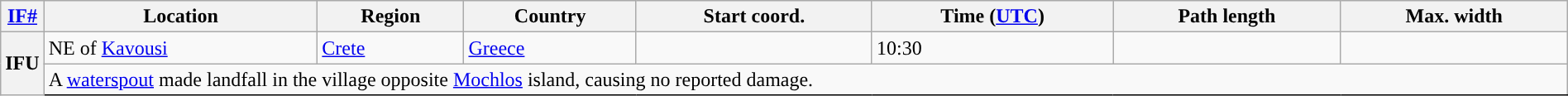<table class="wikitable sortable" style="width:100%;">
<tr>
<th scope="col" width="2%" align="center"><a href='#'>IF#</a></th>
<th scope="col" align="center" class="unsortable">Location</th>
<th scope="col" align="center" class="unsortable">Region</th>
<th scope="col" align="center">Country</th>
<th scope="col" align="center">Start coord.</th>
<th scope="col" align="center">Time (<a href='#'>UTC</a>)</th>
<th scope="col" align="center">Path length</th>
<th scope="col" align="center">Max. width</th>
</tr>
<tr>
<th scope="row" rowspan="2" style="background-color:#">IFU</th>
<td>NE of <a href='#'>Kavousi</a></td>
<td><a href='#'>Crete</a></td>
<td><a href='#'>Greece</a></td>
<td></td>
<td>10:30</td>
<td></td>
<td></td>
</tr>
<tr class="expand-child">
<td colspan="8" style=" border-bottom: 1px solid black;">A <a href='#'>waterspout</a> made landfall in the village opposite <a href='#'>Mochlos</a> island, causing no reported damage.</td>
</tr>
</table>
